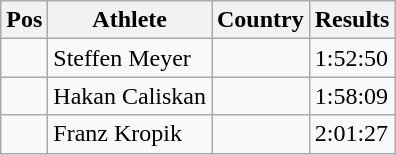<table class="wikitable">
<tr>
<th>Pos</th>
<th>Athlete</th>
<th>Country</th>
<th>Results</th>
</tr>
<tr>
<td align="center"></td>
<td>Steffen Meyer</td>
<td></td>
<td>1:52:50</td>
</tr>
<tr>
<td align="center"></td>
<td>Hakan Caliskan</td>
<td></td>
<td>1:58:09</td>
</tr>
<tr>
<td align="center"></td>
<td>Franz Kropik</td>
<td></td>
<td>2:01:27</td>
</tr>
</table>
